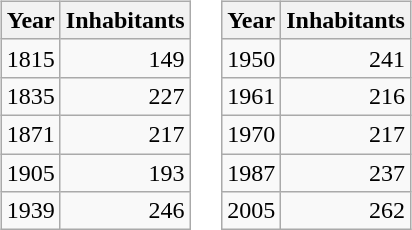<table border="0">
<tr>
<td valign="top"><br><table class="wikitable">
<tr>
<th>Year</th>
<th>Inhabitants</th>
</tr>
<tr>
<td>1815</td>
<td align="right">149</td>
</tr>
<tr>
<td>1835</td>
<td align="right">227</td>
</tr>
<tr>
<td>1871</td>
<td align="right">217</td>
</tr>
<tr>
<td>1905</td>
<td align="right">193</td>
</tr>
<tr>
<td>1939</td>
<td align="right">246</td>
</tr>
</table>
</td>
<td valign="top"><br><table class="wikitable">
<tr>
<th>Year</th>
<th>Inhabitants</th>
</tr>
<tr>
<td>1950</td>
<td align="right">241</td>
</tr>
<tr>
<td>1961</td>
<td align="right">216</td>
</tr>
<tr>
<td>1970</td>
<td align="right">217</td>
</tr>
<tr>
<td>1987</td>
<td align="right">237</td>
</tr>
<tr>
<td>2005</td>
<td align="right">262</td>
</tr>
</table>
</td>
</tr>
</table>
